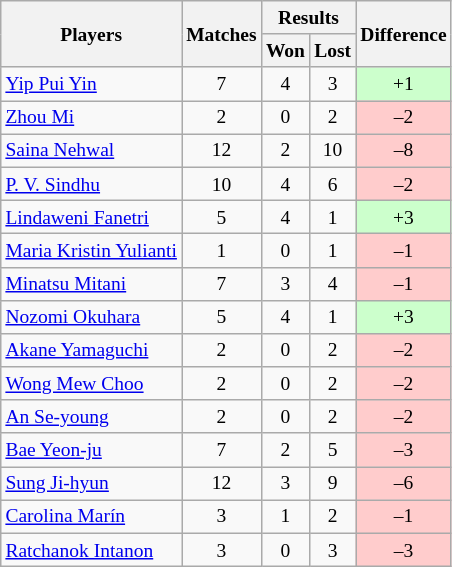<table class=wikitable style="text-align:center; font-size:small">
<tr>
<th rowspan="2">Players</th>
<th rowspan="2">Matches</th>
<th colspan="2">Results</th>
<th rowspan="2">Difference</th>
</tr>
<tr>
<th>Won</th>
<th>Lost</th>
</tr>
<tr>
<td align="left"> <a href='#'>Yip Pui Yin</a></td>
<td>7</td>
<td>4</td>
<td>3</td>
<td bgcolor="#ccffcc">+1</td>
</tr>
<tr>
<td align="left"> <a href='#'>Zhou Mi</a></td>
<td>2</td>
<td>0</td>
<td>2</td>
<td bgcolor="#ffcccc">–2</td>
</tr>
<tr>
<td align="left"> <a href='#'>Saina Nehwal</a></td>
<td>12</td>
<td>2</td>
<td>10</td>
<td bgcolor="#ffcccc">–8</td>
</tr>
<tr>
<td align="left"> <a href='#'>P. V. Sindhu</a></td>
<td>10</td>
<td>4</td>
<td>6</td>
<td bgcolor="#ffcccc">–2</td>
</tr>
<tr>
<td align="left"> <a href='#'>Lindaweni Fanetri</a></td>
<td>5</td>
<td>4</td>
<td>1</td>
<td bgcolor="#ccffcc">+3</td>
</tr>
<tr>
<td align="left"> <a href='#'>Maria Kristin Yulianti</a></td>
<td>1</td>
<td>0</td>
<td>1</td>
<td bgcolor="#ffcccc">–1</td>
</tr>
<tr>
<td align="left"> <a href='#'>Minatsu Mitani</a></td>
<td>7</td>
<td>3</td>
<td>4</td>
<td bgcolor="#ffcccc">–1</td>
</tr>
<tr>
<td align="left"> <a href='#'>Nozomi Okuhara</a></td>
<td>5</td>
<td>4</td>
<td>1</td>
<td bgcolor="#ccffcc">+3</td>
</tr>
<tr>
<td align="left"> <a href='#'>Akane Yamaguchi</a></td>
<td>2</td>
<td>0</td>
<td>2</td>
<td bgcolor="#ffcccc">–2</td>
</tr>
<tr>
<td align="left"> <a href='#'>Wong Mew Choo</a></td>
<td>2</td>
<td>0</td>
<td>2</td>
<td bgcolor="#ffcccc">–2</td>
</tr>
<tr>
<td align="left"> <a href='#'>An Se-young</a></td>
<td>2</td>
<td>0</td>
<td>2</td>
<td bgcolor="#ffcccc">–2</td>
</tr>
<tr>
<td align="left"> <a href='#'>Bae Yeon-ju</a></td>
<td>7</td>
<td>2</td>
<td>5</td>
<td bgcolor="#ffcccc">–3</td>
</tr>
<tr>
<td align="left"> <a href='#'>Sung Ji-hyun</a></td>
<td>12</td>
<td>3</td>
<td>9</td>
<td bgcolor="#ffcccc">–6</td>
</tr>
<tr>
<td align="left"> <a href='#'>Carolina Marín</a></td>
<td>3</td>
<td>1</td>
<td>2</td>
<td bgcolor="#ffcccc">–1</td>
</tr>
<tr>
<td align="left"> <a href='#'>Ratchanok Intanon</a></td>
<td>3</td>
<td>0</td>
<td>3</td>
<td bgcolor="#ffcccc">–3</td>
</tr>
</table>
